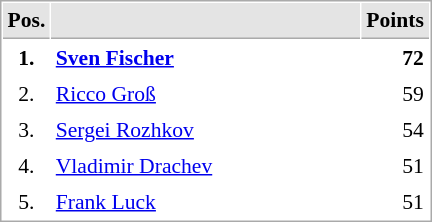<table cellspacing="1" cellpadding="3" style="border:1px solid #AAAAAA;font-size:90%">
<tr bgcolor="#E4E4E4">
<th style="border-bottom:1px solid #AAAAAA" width=10>Pos.</th>
<th style="border-bottom:1px solid #AAAAAA" width=200></th>
<th style="border-bottom:1px solid #AAAAAA" width=20>Points</th>
</tr>
<tr>
<td align="center"><strong>1.</strong></td>
<td> <strong><a href='#'>Sven Fischer</a></strong></td>
<td align="right"><strong>72</strong></td>
</tr>
<tr>
<td align="center">2.</td>
<td> <a href='#'>Ricco Groß</a></td>
<td align="right">59</td>
</tr>
<tr>
<td align="center">3.</td>
<td> <a href='#'>Sergei Rozhkov</a></td>
<td align="right">54</td>
</tr>
<tr>
<td align="center">4.</td>
<td> <a href='#'>Vladimir Drachev</a></td>
<td align="right">51</td>
</tr>
<tr>
<td align="center">5.</td>
<td> <a href='#'>Frank Luck</a></td>
<td align="right">51</td>
</tr>
</table>
